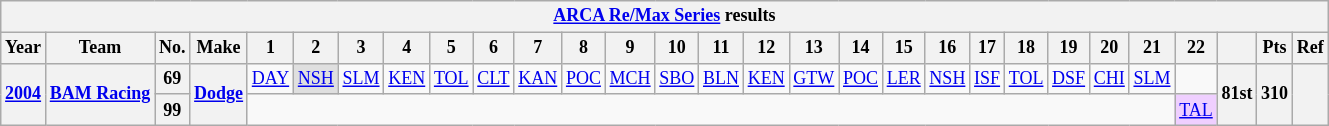<table class="wikitable" style="text-align:center; font-size:75%">
<tr>
<th colspan=29><a href='#'>ARCA Re/Max Series</a> results</th>
</tr>
<tr>
<th>Year</th>
<th>Team</th>
<th>No.</th>
<th>Make</th>
<th>1</th>
<th>2</th>
<th>3</th>
<th>4</th>
<th>5</th>
<th>6</th>
<th>7</th>
<th>8</th>
<th>9</th>
<th>10</th>
<th>11</th>
<th>12</th>
<th>13</th>
<th>14</th>
<th>15</th>
<th>16</th>
<th>17</th>
<th>18</th>
<th>19</th>
<th>20</th>
<th>21</th>
<th>22</th>
<th></th>
<th>Pts</th>
<th>Ref</th>
</tr>
<tr>
<th rowspan=2><a href='#'>2004</a></th>
<th rowspan=2><a href='#'>BAM Racing</a></th>
<th>69</th>
<th rowspan=2><a href='#'>Dodge</a></th>
<td><a href='#'>DAY</a></td>
<td style="background:#DFDFDF;"><a href='#'>NSH</a><br></td>
<td><a href='#'>SLM</a></td>
<td><a href='#'>KEN</a></td>
<td><a href='#'>TOL</a></td>
<td><a href='#'>CLT</a></td>
<td><a href='#'>KAN</a></td>
<td><a href='#'>POC</a></td>
<td><a href='#'>MCH</a></td>
<td><a href='#'>SBO</a></td>
<td><a href='#'>BLN</a></td>
<td><a href='#'>KEN</a></td>
<td><a href='#'>GTW</a></td>
<td><a href='#'>POC</a></td>
<td><a href='#'>LER</a></td>
<td><a href='#'>NSH</a></td>
<td><a href='#'>ISF</a></td>
<td><a href='#'>TOL</a></td>
<td><a href='#'>DSF</a></td>
<td><a href='#'>CHI</a></td>
<td><a href='#'>SLM</a></td>
<td></td>
<th rowspan=2>81st</th>
<th rowspan=2>310</th>
<th rowspan=2></th>
</tr>
<tr>
<th>99</th>
<td colspan=21></td>
<td style="background:#EFCFFF;"><a href='#'>TAL</a><br></td>
</tr>
</table>
